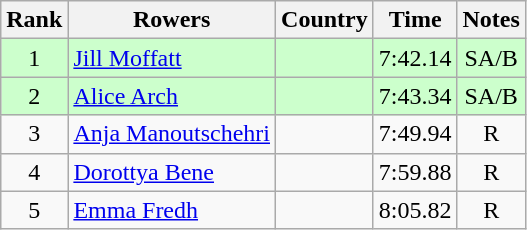<table class="wikitable" style="text-align:center">
<tr>
<th>Rank</th>
<th>Rowers</th>
<th>Country</th>
<th>Time</th>
<th>Notes</th>
</tr>
<tr bgcolor=ccffcc>
<td>1</td>
<td align="left"><a href='#'>Jill Moffatt</a></td>
<td align="left"></td>
<td>7:42.14</td>
<td>SA/B</td>
</tr>
<tr bgcolor=ccffcc>
<td>2</td>
<td align="left"><a href='#'>Alice Arch</a></td>
<td align="left"></td>
<td>7:43.34</td>
<td>SA/B</td>
</tr>
<tr>
<td>3</td>
<td align="left"><a href='#'>Anja Manoutschehri</a></td>
<td align="left"></td>
<td>7:49.94</td>
<td>R</td>
</tr>
<tr>
<td>4</td>
<td align="left"><a href='#'>Dorottya Bene</a></td>
<td align="left"></td>
<td>7:59.88</td>
<td>R</td>
</tr>
<tr>
<td>5</td>
<td align="left"><a href='#'>Emma Fredh</a></td>
<td align="left"></td>
<td>8:05.82</td>
<td>R</td>
</tr>
</table>
